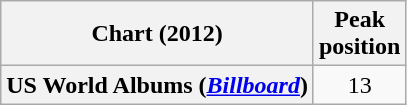<table class="wikitable sortable plainrowheaders" style="text-align:center">
<tr>
<th scope="col">Chart (2012)</th>
<th scope="col">Peak<br> position</th>
</tr>
<tr>
<th scope="row">US World Albums (<em><a href='#'>Billboard</a></em>)</th>
<td style="text-align:center;">13</td>
</tr>
</table>
